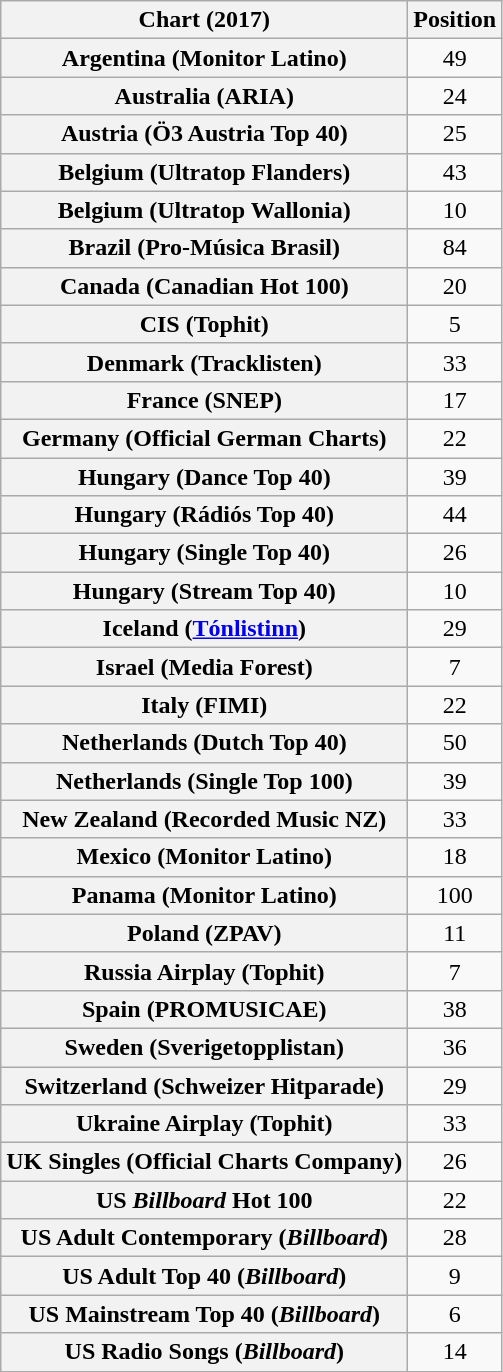<table class="wikitable plainrowheaders sortable" style="text-align:center">
<tr>
<th scope="col">Chart (2017)</th>
<th scope="col">Position</th>
</tr>
<tr>
<th scope="row">Argentina (Monitor Latino)</th>
<td>49</td>
</tr>
<tr>
<th scope="row">Australia (ARIA)</th>
<td>24</td>
</tr>
<tr>
<th scope="row">Austria (Ö3 Austria Top 40)</th>
<td>25</td>
</tr>
<tr>
<th scope="row">Belgium (Ultratop Flanders)</th>
<td>43</td>
</tr>
<tr>
<th scope="row">Belgium (Ultratop Wallonia)</th>
<td>10</td>
</tr>
<tr>
<th scope="row">Brazil (Pro-Música Brasil)</th>
<td>84</td>
</tr>
<tr>
<th scope="row">Canada (Canadian Hot 100)</th>
<td>20</td>
</tr>
<tr>
<th scope="row">CIS (Tophit)</th>
<td style="text-align:center;">5</td>
</tr>
<tr>
<th scope="row">Denmark (Tracklisten)</th>
<td>33</td>
</tr>
<tr>
<th scope="row">France (SNEP)</th>
<td>17</td>
</tr>
<tr>
<th scope="row">Germany (Official German Charts)</th>
<td>22</td>
</tr>
<tr>
<th scope="row">Hungary (Dance Top 40)</th>
<td>39</td>
</tr>
<tr>
<th scope="row">Hungary (Rádiós Top 40)</th>
<td>44</td>
</tr>
<tr>
<th scope="row">Hungary (Single Top 40)</th>
<td>26</td>
</tr>
<tr>
<th scope="row">Hungary (Stream Top 40)</th>
<td>10</td>
</tr>
<tr>
<th scope="row">Iceland (<a href='#'>Tónlistinn</a>)</th>
<td>29</td>
</tr>
<tr>
<th scope="row">Israel (Media Forest)</th>
<td>7</td>
</tr>
<tr>
<th scope="row">Italy (FIMI)</th>
<td>22</td>
</tr>
<tr>
<th scope="row">Netherlands (Dutch Top 40)</th>
<td>50</td>
</tr>
<tr>
<th scope="row">Netherlands (Single Top 100)</th>
<td>39</td>
</tr>
<tr>
<th scope="row">New Zealand (Recorded Music NZ)</th>
<td>33</td>
</tr>
<tr>
<th scope="row">Mexico (Monitor Latino)</th>
<td>18</td>
</tr>
<tr>
<th scope="row">Panama (Monitor Latino)</th>
<td>100</td>
</tr>
<tr>
<th scope="row">Poland (ZPAV)</th>
<td>11</td>
</tr>
<tr>
<th scope="row">Russia Airplay (Tophit)</th>
<td style="text-align:center;">7</td>
</tr>
<tr>
<th scope="row">Spain (PROMUSICAE)</th>
<td>38</td>
</tr>
<tr>
<th scope="row">Sweden (Sverigetopplistan)</th>
<td>36</td>
</tr>
<tr>
<th scope="row">Switzerland (Schweizer Hitparade)</th>
<td>29</td>
</tr>
<tr>
<th scope="row">Ukraine Airplay (Tophit)</th>
<td style="text-align:center;">33</td>
</tr>
<tr>
<th scope="row">UK Singles (Official Charts Company)</th>
<td>26</td>
</tr>
<tr>
<th scope="row">US <em>Billboard</em> Hot 100</th>
<td>22</td>
</tr>
<tr>
<th scope="row">US Adult Contemporary (<em>Billboard</em>)</th>
<td>28</td>
</tr>
<tr>
<th scope="row">US Adult Top 40 (<em>Billboard</em>)</th>
<td>9</td>
</tr>
<tr>
<th scope="row">US Mainstream Top 40 (<em>Billboard</em>)</th>
<td>6</td>
</tr>
<tr>
<th scope="row">US Radio Songs (<em>Billboard</em>)</th>
<td>14</td>
</tr>
</table>
